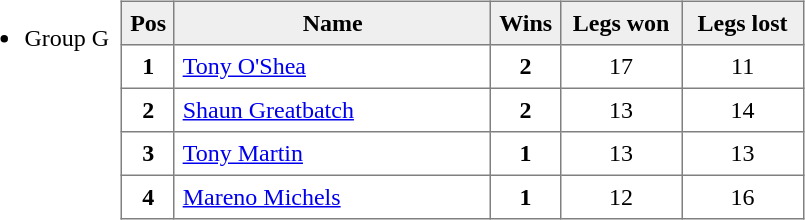<table>
<tr style="vertical-align: top;">
<td><br><ul><li>Group G</li></ul></td>
<td></td>
<td><br><table style=border-collapse:collapse border=1 cellspacing=0 cellpadding=5>
<tr align=center bgcolor=#efefef>
<th width=20>Pos</th>
<th width=200>Name</th>
<th width=20><strong>Wins</strong></th>
<th width=70>Legs won</th>
<th width=70>Legs lost</th>
</tr>
<tr align=center>
<td><strong>1</strong></td>
<td align="left"> <a href='#'>Tony O'Shea</a></td>
<td><strong>2</strong></td>
<td>17</td>
<td>11</td>
</tr>
<tr align=center>
<td><strong>2</strong></td>
<td align="left"> <a href='#'>Shaun Greatbatch</a></td>
<td><strong>2</strong></td>
<td>13</td>
<td>14</td>
</tr>
<tr align=center>
<td><strong>3</strong></td>
<td align="left"> <a href='#'>Tony Martin</a></td>
<td><strong>1</strong></td>
<td>13</td>
<td>13</td>
</tr>
<tr align=center>
<td><strong>4</strong></td>
<td align="left"> <a href='#'>Mareno Michels</a></td>
<td><strong>1</strong></td>
<td>12</td>
<td>16</td>
</tr>
</table>
</td>
</tr>
</table>
